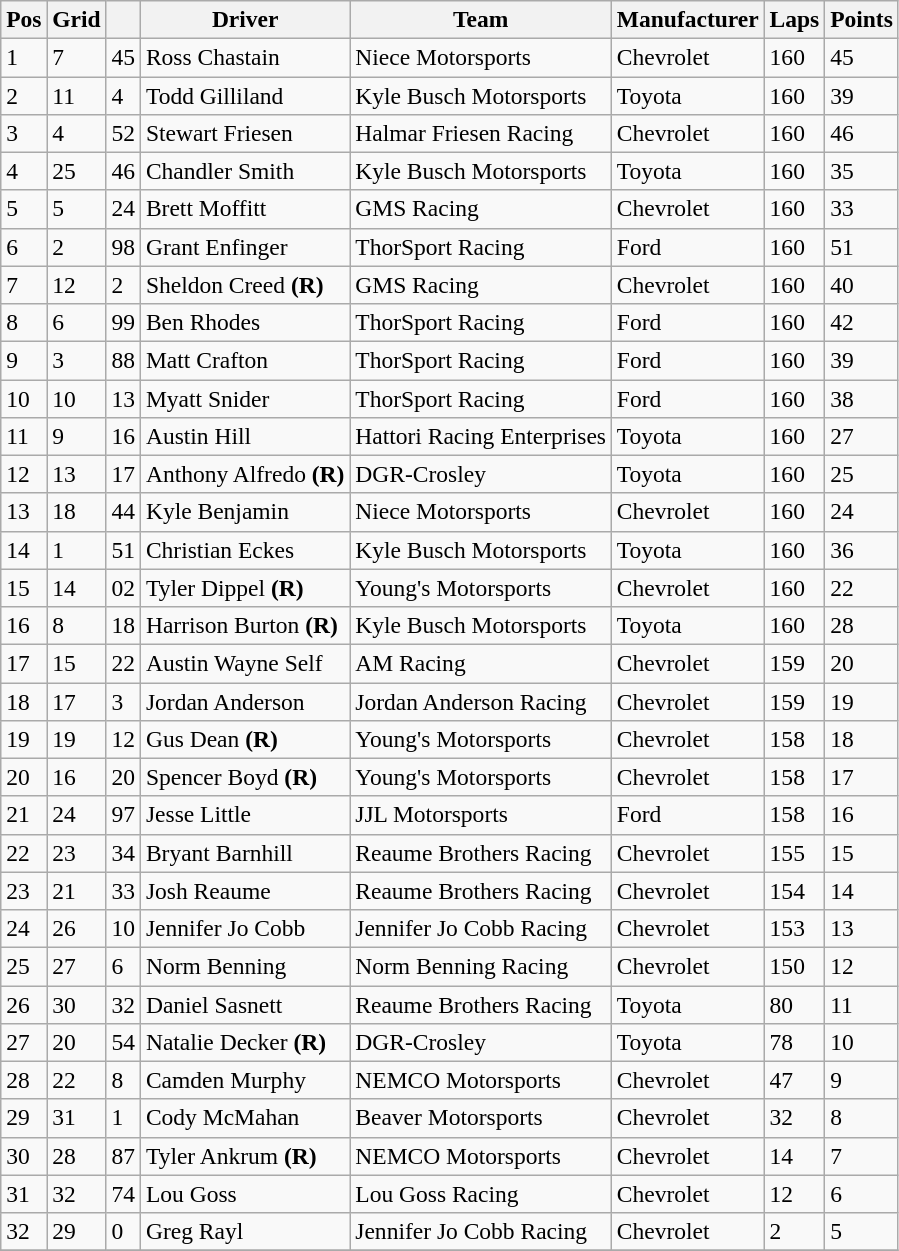<table class="wikitable" style="font-size:98%">
<tr>
<th>Pos</th>
<th>Grid</th>
<th></th>
<th>Driver</th>
<th>Team</th>
<th>Manufacturer</th>
<th>Laps</th>
<th>Points</th>
</tr>
<tr>
<td>1</td>
<td>7</td>
<td>45</td>
<td>Ross Chastain</td>
<td>Niece Motorsports</td>
<td>Chevrolet</td>
<td>160</td>
<td>45</td>
</tr>
<tr>
<td>2</td>
<td>11</td>
<td>4</td>
<td>Todd Gilliland</td>
<td>Kyle Busch Motorsports</td>
<td>Toyota</td>
<td>160</td>
<td>39</td>
</tr>
<tr>
<td>3</td>
<td>4</td>
<td>52</td>
<td>Stewart Friesen</td>
<td>Halmar Friesen Racing</td>
<td>Chevrolet</td>
<td>160</td>
<td>46</td>
</tr>
<tr>
<td>4</td>
<td>25</td>
<td>46</td>
<td>Chandler Smith</td>
<td>Kyle Busch Motorsports</td>
<td>Toyota</td>
<td>160</td>
<td>35</td>
</tr>
<tr>
<td>5</td>
<td>5</td>
<td>24</td>
<td>Brett Moffitt</td>
<td>GMS Racing</td>
<td>Chevrolet</td>
<td>160</td>
<td>33</td>
</tr>
<tr>
<td>6</td>
<td>2</td>
<td>98</td>
<td>Grant Enfinger</td>
<td>ThorSport Racing</td>
<td>Ford</td>
<td>160</td>
<td>51</td>
</tr>
<tr>
<td>7</td>
<td>12</td>
<td>2</td>
<td>Sheldon Creed <strong>(R)</strong></td>
<td>GMS Racing</td>
<td>Chevrolet</td>
<td>160</td>
<td>40</td>
</tr>
<tr>
<td>8</td>
<td>6</td>
<td>99</td>
<td>Ben Rhodes</td>
<td>ThorSport Racing</td>
<td>Ford</td>
<td>160</td>
<td>42</td>
</tr>
<tr>
<td>9</td>
<td>3</td>
<td>88</td>
<td>Matt Crafton</td>
<td>ThorSport Racing</td>
<td>Ford</td>
<td>160</td>
<td>39</td>
</tr>
<tr>
<td>10</td>
<td>10</td>
<td>13</td>
<td>Myatt Snider</td>
<td>ThorSport Racing</td>
<td>Ford</td>
<td>160</td>
<td>38</td>
</tr>
<tr>
<td>11</td>
<td>9</td>
<td>16</td>
<td>Austin Hill</td>
<td>Hattori Racing Enterprises</td>
<td>Toyota</td>
<td>160</td>
<td>27</td>
</tr>
<tr>
<td>12</td>
<td>13</td>
<td>17</td>
<td>Anthony Alfredo <strong>(R)</strong></td>
<td>DGR-Crosley</td>
<td>Toyota</td>
<td>160</td>
<td>25</td>
</tr>
<tr>
<td>13</td>
<td>18</td>
<td>44</td>
<td>Kyle Benjamin</td>
<td>Niece Motorsports</td>
<td>Chevrolet</td>
<td>160</td>
<td>24</td>
</tr>
<tr>
<td>14</td>
<td>1</td>
<td>51</td>
<td>Christian Eckes</td>
<td>Kyle Busch Motorsports</td>
<td>Toyota</td>
<td>160</td>
<td>36</td>
</tr>
<tr>
<td>15</td>
<td>14</td>
<td>02</td>
<td>Tyler Dippel <strong>(R)</strong></td>
<td>Young's Motorsports</td>
<td>Chevrolet</td>
<td>160</td>
<td>22</td>
</tr>
<tr>
<td>16</td>
<td>8</td>
<td>18</td>
<td>Harrison Burton <strong>(R)</strong></td>
<td>Kyle Busch Motorsports</td>
<td>Toyota</td>
<td>160</td>
<td>28</td>
</tr>
<tr>
<td>17</td>
<td>15</td>
<td>22</td>
<td>Austin Wayne Self</td>
<td>AM Racing</td>
<td>Chevrolet</td>
<td>159</td>
<td>20</td>
</tr>
<tr>
<td>18</td>
<td>17</td>
<td>3</td>
<td>Jordan Anderson</td>
<td>Jordan Anderson Racing</td>
<td>Chevrolet</td>
<td>159</td>
<td>19</td>
</tr>
<tr>
<td>19</td>
<td>19</td>
<td>12</td>
<td>Gus Dean <strong>(R)</strong></td>
<td>Young's Motorsports</td>
<td>Chevrolet</td>
<td>158</td>
<td>18</td>
</tr>
<tr>
<td>20</td>
<td>16</td>
<td>20</td>
<td>Spencer Boyd <strong>(R)</strong></td>
<td>Young's Motorsports</td>
<td>Chevrolet</td>
<td>158</td>
<td>17</td>
</tr>
<tr>
<td>21</td>
<td>24</td>
<td>97</td>
<td>Jesse Little</td>
<td>JJL Motorsports</td>
<td>Ford</td>
<td>158</td>
<td>16</td>
</tr>
<tr>
<td>22</td>
<td>23</td>
<td>34</td>
<td>Bryant Barnhill</td>
<td>Reaume Brothers Racing</td>
<td>Chevrolet</td>
<td>155</td>
<td>15</td>
</tr>
<tr>
<td>23</td>
<td>21</td>
<td>33</td>
<td>Josh Reaume</td>
<td>Reaume Brothers Racing</td>
<td>Chevrolet</td>
<td>154</td>
<td>14</td>
</tr>
<tr>
<td>24</td>
<td>26</td>
<td>10</td>
<td>Jennifer Jo Cobb</td>
<td>Jennifer Jo Cobb Racing</td>
<td>Chevrolet</td>
<td>153</td>
<td>13</td>
</tr>
<tr>
<td>25</td>
<td>27</td>
<td>6</td>
<td>Norm Benning</td>
<td>Norm Benning Racing</td>
<td>Chevrolet</td>
<td>150</td>
<td>12</td>
</tr>
<tr>
<td>26</td>
<td>30</td>
<td>32</td>
<td>Daniel Sasnett</td>
<td>Reaume Brothers Racing</td>
<td>Toyota</td>
<td>80</td>
<td>11</td>
</tr>
<tr>
<td>27</td>
<td>20</td>
<td>54</td>
<td>Natalie Decker <strong>(R)</strong></td>
<td>DGR-Crosley</td>
<td>Toyota</td>
<td>78</td>
<td>10</td>
</tr>
<tr>
<td>28</td>
<td>22</td>
<td>8</td>
<td>Camden Murphy</td>
<td>NEMCO Motorsports</td>
<td>Chevrolet</td>
<td>47</td>
<td>9</td>
</tr>
<tr>
<td>29</td>
<td>31</td>
<td>1</td>
<td>Cody McMahan</td>
<td>Beaver Motorsports</td>
<td>Chevrolet</td>
<td>32</td>
<td>8</td>
</tr>
<tr>
<td>30</td>
<td>28</td>
<td>87</td>
<td>Tyler Ankrum <strong>(R)</strong></td>
<td>NEMCO Motorsports</td>
<td>Chevrolet</td>
<td>14</td>
<td>7</td>
</tr>
<tr>
<td>31</td>
<td>32</td>
<td>74</td>
<td>Lou Goss</td>
<td>Lou Goss Racing</td>
<td>Chevrolet</td>
<td>12</td>
<td>6</td>
</tr>
<tr>
<td>32</td>
<td>29</td>
<td>0</td>
<td>Greg Rayl</td>
<td>Jennifer Jo Cobb Racing</td>
<td>Chevrolet</td>
<td>2</td>
<td>5</td>
</tr>
<tr>
</tr>
</table>
